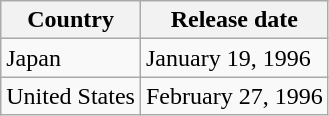<table class="wikitable">
<tr>
<th>Country</th>
<th>Release date</th>
</tr>
<tr>
<td>Japan</td>
<td>January 19, 1996</td>
</tr>
<tr>
<td>United States</td>
<td>February 27, 1996</td>
</tr>
</table>
